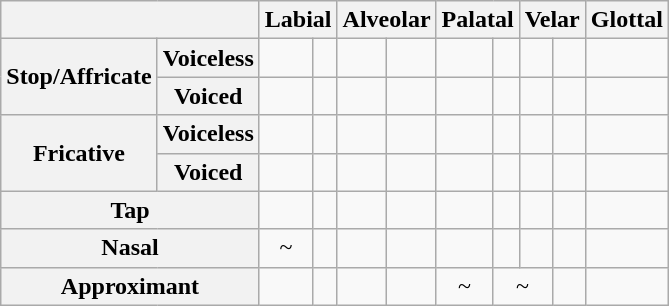<table class="wikitable" style="text-align: center">
<tr>
<th colspan="2"></th>
<th colspan="2">Labial</th>
<th colspan="2">Alveolar</th>
<th colspan="2">Palatal</th>
<th colspan="2">Velar</th>
<th>Glottal</th>
</tr>
<tr>
<th rowspan="2">Stop/Affricate</th>
<th>Voiceless</th>
<td></td>
<td></td>
<td></td>
<td></td>
<td></td>
<td></td>
<td></td>
<td></td>
<td></td>
</tr>
<tr>
<th>Voiced</th>
<td></td>
<td></td>
<td></td>
<td></td>
<td></td>
<td></td>
<td></td>
<td></td>
<td></td>
</tr>
<tr>
<th rowspan="2">Fricative</th>
<th>Voiceless</th>
<td></td>
<td></td>
<td></td>
<td></td>
<td></td>
<td></td>
<td></td>
<td></td>
<td></td>
</tr>
<tr>
<th>Voiced</th>
<td></td>
<td></td>
<td></td>
<td></td>
<td></td>
<td></td>
<td></td>
<td></td>
<td></td>
</tr>
<tr>
<th colspan="2">Tap</th>
<td></td>
<td></td>
<td></td>
<td></td>
<td></td>
<td></td>
<td></td>
<td></td>
<td></td>
</tr>
<tr>
<th colspan="2">Nasal</th>
<td>~</td>
<td></td>
<td></td>
<td></td>
<td></td>
<td></td>
<td></td>
<td></td>
<td></td>
</tr>
<tr>
<th colspan="2">Approximant</th>
<td></td>
<td></td>
<td></td>
<td></td>
<td>~</td>
<td colspan="2">~</td>
<td></td>
<td></td>
</tr>
</table>
